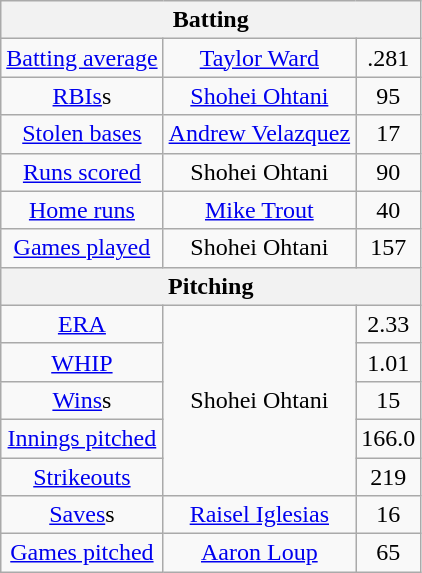<table class="wikitable" style="text-align:center; font-size: 100%;">
<tr>
<th colspan=3>Batting</th>
</tr>
<tr>
<td><a href='#'>Batting average</a></td>
<td><a href='#'>Taylor Ward</a></td>
<td>.281</td>
</tr>
<tr>
<td><a href='#'>RBIs</a>s</td>
<td><a href='#'>Shohei Ohtani</a></td>
<td>95</td>
</tr>
<tr>
<td><a href='#'>Stolen bases</a></td>
<td><a href='#'>Andrew Velazquez</a></td>
<td>17</td>
</tr>
<tr>
<td><a href='#'>Runs scored</a></td>
<td>Shohei Ohtani</td>
<td>90</td>
</tr>
<tr>
<td><a href='#'>Home runs</a></td>
<td><a href='#'>Mike Trout</a></td>
<td>40</td>
</tr>
<tr>
<td><a href='#'>Games played</a></td>
<td>Shohei Ohtani</td>
<td>157</td>
</tr>
<tr>
<th colspan=3>Pitching</th>
</tr>
<tr>
<td><a href='#'>ERA</a></td>
<td rowspan=5>Shohei Ohtani</td>
<td>2.33</td>
</tr>
<tr>
<td><a href='#'>WHIP</a></td>
<td>1.01</td>
</tr>
<tr>
<td><a href='#'>Wins</a>s</td>
<td>15</td>
</tr>
<tr>
<td><a href='#'>Innings pitched</a></td>
<td>166.0</td>
</tr>
<tr>
<td><a href='#'>Strikeouts</a></td>
<td>219</td>
</tr>
<tr>
<td><a href='#'>Saves</a>s</td>
<td><a href='#'>Raisel Iglesias</a></td>
<td>16</td>
</tr>
<tr>
<td><a href='#'>Games pitched</a></td>
<td><a href='#'>Aaron Loup</a></td>
<td>65</td>
</tr>
</table>
